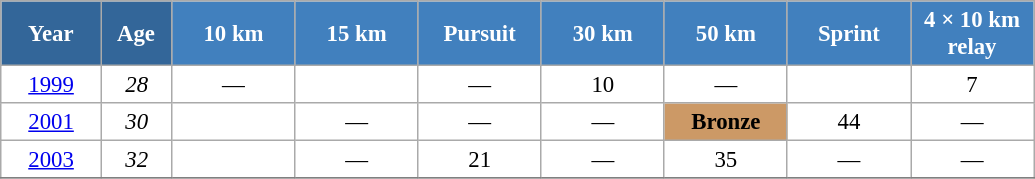<table class="wikitable" style="font-size:95%; text-align:center; border:grey solid 1px; border-collapse:collapse; background:#ffffff;">
<tr>
<th style="background-color:#369; color:white; width:60px;"> Year </th>
<th style="background-color:#369; color:white; width:40px;"> Age </th>
<th style="background-color:#4180be; color:white; width:75px;"> 10 km </th>
<th style="background-color:#4180be; color:white; width:75px;"> 15 km </th>
<th style="background-color:#4180be; color:white; width:75px;"> Pursuit </th>
<th style="background-color:#4180be; color:white; width:75px;"> 30 km </th>
<th style="background-color:#4180be; color:white; width:75px;"> 50 km </th>
<th style="background-color:#4180be; color:white; width:75px;"> Sprint </th>
<th style="background-color:#4180be; color:white; width:75px;"> 4 × 10 km <br> relay </th>
</tr>
<tr>
<td><a href='#'>1999</a></td>
<td><em>28</em></td>
<td>—</td>
<td></td>
<td>—</td>
<td>10</td>
<td>—</td>
<td></td>
<td>7</td>
</tr>
<tr>
<td><a href='#'>2001</a></td>
<td><em>30</em></td>
<td></td>
<td>—</td>
<td>—</td>
<td>—</td>
<td bgcolor="cc9966"><strong>Bronze</strong></td>
<td>44</td>
<td>—</td>
</tr>
<tr>
<td><a href='#'>2003</a></td>
<td><em>32</em></td>
<td></td>
<td>—</td>
<td>21</td>
<td>—</td>
<td>35</td>
<td>—</td>
<td>—</td>
</tr>
<tr>
</tr>
</table>
